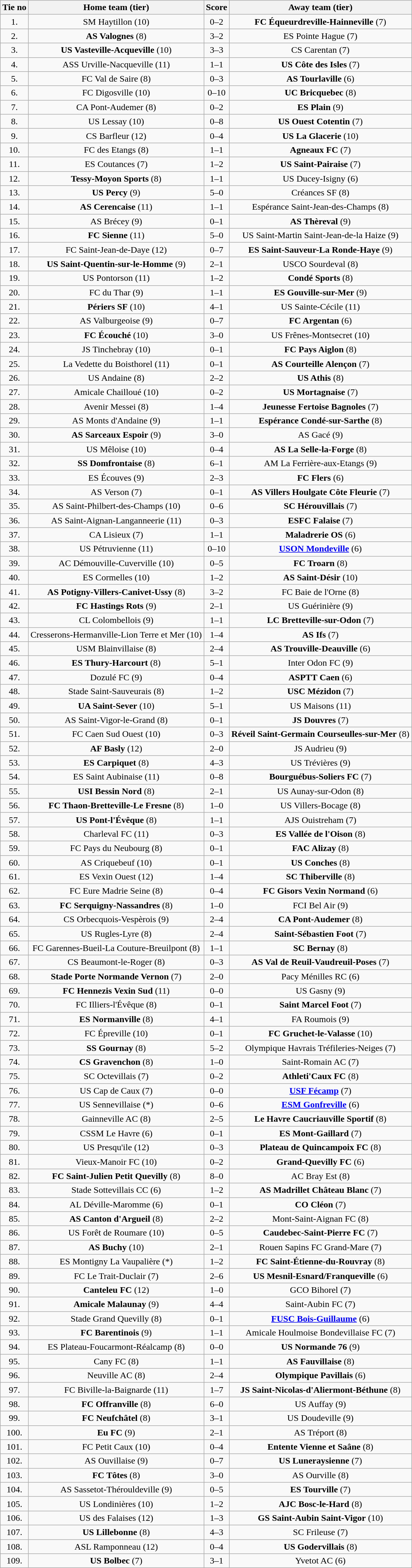<table class="wikitable" style="text-align: center">
<tr>
<th>Tie no</th>
<th>Home team (tier)</th>
<th>Score</th>
<th>Away team (tier)</th>
</tr>
<tr>
<td>1.</td>
<td>SM Haytillon (10)</td>
<td>0–2</td>
<td><strong>FC Équeurdreville-Hainneville</strong> (7)</td>
</tr>
<tr>
<td>2.</td>
<td><strong>AS Valognes</strong> (8)</td>
<td>3–2</td>
<td>ES Pointe Hague (7)</td>
</tr>
<tr>
<td>3.</td>
<td><strong>US Vasteville-Acqueville</strong> (10)</td>
<td>3–3 </td>
<td>CS Carentan (7)</td>
</tr>
<tr>
<td>4.</td>
<td>ASS Urville-Nacqueville (11)</td>
<td>1–1 </td>
<td><strong>US Côte des Isles</strong> (7)</td>
</tr>
<tr>
<td>5.</td>
<td>FC Val de Saire (8)</td>
<td>0–3</td>
<td><strong>AS Tourlaville</strong> (6)</td>
</tr>
<tr>
<td>6.</td>
<td>FC Digosville (10)</td>
<td>0–10</td>
<td><strong>UC Bricquebec</strong> (8)</td>
</tr>
<tr>
<td>7.</td>
<td>CA Pont-Audemer (8)</td>
<td>0–2</td>
<td><strong>ES Plain</strong> (9)</td>
</tr>
<tr>
<td>8.</td>
<td>US Lessay (10)</td>
<td>0–8</td>
<td><strong>US Ouest Cotentin</strong> (7)</td>
</tr>
<tr>
<td>9.</td>
<td>CS Barfleur (12)</td>
<td>0–4</td>
<td><strong>US La Glacerie</strong> (10)</td>
</tr>
<tr>
<td>10.</td>
<td>FC des Etangs (8)</td>
<td>1–1 </td>
<td><strong>Agneaux FC</strong> (7)</td>
</tr>
<tr>
<td>11.</td>
<td>ES Coutances (7)</td>
<td>1–2</td>
<td><strong>US Saint-Pairaise</strong> (7)</td>
</tr>
<tr>
<td>12.</td>
<td><strong>Tessy-Moyon Sports</strong> (8)</td>
<td>1–1 </td>
<td>US Ducey-Isigny (6)</td>
</tr>
<tr>
<td>13.</td>
<td><strong>US Percy</strong> (9)</td>
<td>5–0</td>
<td>Créances SF (8)</td>
</tr>
<tr>
<td>14.</td>
<td><strong>AS Cerencaise</strong> (11)</td>
<td>1–1 </td>
<td>Espérance Saint-Jean-des-Champs (8)</td>
</tr>
<tr>
<td>15.</td>
<td>AS Brécey (9)</td>
<td>0–1</td>
<td><strong>AS Thèreval</strong> (9)</td>
</tr>
<tr>
<td>16.</td>
<td><strong>FC Sienne</strong> (11)</td>
<td>5–0</td>
<td>US Saint-Martin Saint-Jean-de-la Haize (9)</td>
</tr>
<tr>
<td>17.</td>
<td>FC Saint-Jean-de-Daye (12)</td>
<td>0–7</td>
<td><strong>ES Saint-Sauveur-La Ronde-Haye</strong> (9)</td>
</tr>
<tr>
<td>18.</td>
<td><strong>US Saint-Quentin-sur-le-Homme</strong> (9)</td>
<td>2–1</td>
<td>USCO Sourdeval (8)</td>
</tr>
<tr>
<td>19.</td>
<td>US Pontorson (11)</td>
<td>1–2</td>
<td><strong>Condé Sports</strong> (8)</td>
</tr>
<tr>
<td>20.</td>
<td>FC du Thar (9)</td>
<td>1–1 </td>
<td><strong>ES Gouville-sur-Mer</strong> (9)</td>
</tr>
<tr>
<td>21.</td>
<td><strong>Périers SF</strong> (10)</td>
<td>4–1</td>
<td>US Sainte-Cécile (11)</td>
</tr>
<tr>
<td>22.</td>
<td>AS Valburgeoise (9)</td>
<td>0–7</td>
<td><strong>FC Argentan</strong> (6)</td>
</tr>
<tr>
<td>23.</td>
<td><strong>FC Écouché</strong> (10)</td>
<td>3–0</td>
<td>US Frênes-Montsecret (10)</td>
</tr>
<tr>
<td>24.</td>
<td>JS Tinchebray (10)</td>
<td>0–1</td>
<td><strong>FC Pays Aiglon</strong> (8)</td>
</tr>
<tr>
<td>25.</td>
<td>La Vedette du Boisthorel (11)</td>
<td>0–1</td>
<td><strong>AS Courteille Alençon</strong> (7)</td>
</tr>
<tr>
<td>26.</td>
<td>US Andaine (8)</td>
<td>2–2 </td>
<td><strong>US Athis</strong> (8)</td>
</tr>
<tr>
<td>27.</td>
<td>Amicale Chailloué (10)</td>
<td>0–2</td>
<td><strong>US Mortagnaise</strong> (7)</td>
</tr>
<tr>
<td>28.</td>
<td>Avenir Messei (8)</td>
<td>1–4</td>
<td><strong>Jeunesse Fertoise Bagnoles</strong> (7)</td>
</tr>
<tr>
<td>29.</td>
<td>AS Monts d'Andaine (9)</td>
<td>1–1 </td>
<td><strong>Espérance Condé-sur-Sarthe</strong> (8)</td>
</tr>
<tr>
<td>30.</td>
<td><strong>AS Sarceaux Espoir</strong> (9)</td>
<td>3–0</td>
<td>AS Gacé (9)</td>
</tr>
<tr>
<td>31.</td>
<td>US Mêloise (10)</td>
<td>0–4</td>
<td><strong>AS La Selle-la-Forge</strong> (8)</td>
</tr>
<tr>
<td>32.</td>
<td><strong>SS Domfrontaise</strong> (8)</td>
<td>6–1</td>
<td>AM La Ferrière-aux-Etangs (9)</td>
</tr>
<tr>
<td>33.</td>
<td>ES Écouves (9)</td>
<td>2–3</td>
<td><strong>FC Flers</strong> (6)</td>
</tr>
<tr>
<td>34.</td>
<td>AS Verson (7)</td>
<td>0–1</td>
<td><strong>AS Villers Houlgate Côte Fleurie</strong> (7)</td>
</tr>
<tr>
<td>35.</td>
<td>AS Saint-Philbert-des-Champs (10)</td>
<td>0–6</td>
<td><strong>SC Hérouvillais</strong> (7)</td>
</tr>
<tr>
<td>36.</td>
<td>AS Saint-Aignan-Langanneerie (11)</td>
<td>0–3</td>
<td><strong>ESFC Falaise</strong> (7)</td>
</tr>
<tr>
<td>37.</td>
<td>CA Lisieux (7)</td>
<td>1–1 </td>
<td><strong>Maladrerie OS</strong> (6)</td>
</tr>
<tr>
<td>38.</td>
<td>US Pétruvienne (11)</td>
<td>0–10</td>
<td><strong><a href='#'>USON Mondeville</a></strong> (6)</td>
</tr>
<tr>
<td>39.</td>
<td>AC Démouville-Cuverville (10)</td>
<td>0–5</td>
<td><strong>FC Troarn</strong> (8)</td>
</tr>
<tr>
<td>40.</td>
<td>ES Cormelles (10)</td>
<td>1–2</td>
<td><strong>AS Saint-Désir</strong> (10)</td>
</tr>
<tr>
<td>41.</td>
<td><strong>AS Potigny-Villers-Canivet-Ussy</strong> (8)</td>
<td>3–2</td>
<td>FC Baie de l'Orne (8)</td>
</tr>
<tr>
<td>42.</td>
<td><strong>FC Hastings Rots</strong> (9)</td>
<td>2–1</td>
<td>US Guérinière (9)</td>
</tr>
<tr>
<td>43.</td>
<td>CL Colombellois (9)</td>
<td>1–1 </td>
<td><strong>LC Bretteville-sur-Odon</strong> (7)</td>
</tr>
<tr>
<td>44.</td>
<td>Cresserons-Hermanville-Lion Terre et Mer (10)</td>
<td>1–4</td>
<td><strong>AS Ifs</strong> (7)</td>
</tr>
<tr>
<td>45.</td>
<td>USM Blainvillaise (8)</td>
<td>2–4</td>
<td><strong>AS Trouville-Deauville</strong> (6)</td>
</tr>
<tr>
<td>46.</td>
<td><strong>ES Thury-Harcourt</strong> (8)</td>
<td>5–1</td>
<td>Inter Odon FC (9)</td>
</tr>
<tr>
<td>47.</td>
<td>Dozulé FC (9)</td>
<td>0–4</td>
<td><strong>ASPTT Caen</strong> (6)</td>
</tr>
<tr>
<td>48.</td>
<td>Stade Saint-Sauveurais (8)</td>
<td>1–2</td>
<td><strong>USC Mézidon</strong> (7)</td>
</tr>
<tr>
<td>49.</td>
<td><strong>UA Saint-Sever</strong> (10)</td>
<td>5–1</td>
<td>US Maisons (11)</td>
</tr>
<tr>
<td>50.</td>
<td>AS Saint-Vigor-le-Grand (8)</td>
<td>0–1</td>
<td><strong>JS Douvres</strong> (7)</td>
</tr>
<tr>
<td>51.</td>
<td>FC Caen Sud Ouest (10)</td>
<td>0–3</td>
<td><strong>Réveil Saint-Germain Courseulles-sur-Mer</strong> (8)</td>
</tr>
<tr>
<td>52.</td>
<td><strong>AF Basly</strong> (12)</td>
<td>2–0</td>
<td>JS Audrieu (9)</td>
</tr>
<tr>
<td>53.</td>
<td><strong>ES Carpiquet</strong> (8)</td>
<td>4–3</td>
<td>US Trévières (9)</td>
</tr>
<tr>
<td>54.</td>
<td>ES Saint Aubinaise (11)</td>
<td>0–8</td>
<td><strong>Bourguébus-Soliers FC</strong> (7)</td>
</tr>
<tr>
<td>55.</td>
<td><strong>USI Bessin Nord</strong> (8)</td>
<td>2–1</td>
<td>US Aunay-sur-Odon (8)</td>
</tr>
<tr>
<td>56.</td>
<td><strong>FC Thaon-Bretteville-Le Fresne</strong> (8)</td>
<td>1–0</td>
<td>US Villers-Bocage (8)</td>
</tr>
<tr>
<td>57.</td>
<td><strong>US Pont-l'Évêque</strong> (8)</td>
<td>1–1 </td>
<td>AJS Ouistreham (7)</td>
</tr>
<tr>
<td>58.</td>
<td>Charleval FC (11)</td>
<td>0–3</td>
<td><strong>ES Vallée de l'Oison</strong> (8)</td>
</tr>
<tr>
<td>59.</td>
<td>FC Pays du Neubourg (8)</td>
<td>0–1</td>
<td><strong>FAC Alizay</strong> (8)</td>
</tr>
<tr>
<td>60.</td>
<td>AS Criquebeuf (10)</td>
<td>0–1</td>
<td><strong>US Conches</strong> (8)</td>
</tr>
<tr>
<td>61.</td>
<td>ES Vexin Ouest (12)</td>
<td>1–4</td>
<td><strong>SC Thiberville</strong> (8)</td>
</tr>
<tr>
<td>62.</td>
<td>FC Eure Madrie Seine (8)</td>
<td>0–4</td>
<td><strong>FC Gisors Vexin Normand</strong> (6)</td>
</tr>
<tr>
<td>63.</td>
<td><strong>FC Serquigny-Nassandres</strong> (8)</td>
<td>1–0</td>
<td>FCI Bel Air (9)</td>
</tr>
<tr>
<td>64.</td>
<td>CS Orbecquois-Vespèrois (9)</td>
<td>2–4</td>
<td><strong>CA Pont-Audemer</strong> (8)</td>
</tr>
<tr>
<td>65.</td>
<td>US Rugles-Lyre (8)</td>
<td>2–4</td>
<td><strong>Saint-Sébastien Foot</strong> (7)</td>
</tr>
<tr>
<td>66.</td>
<td>FC Garennes-Bueil-La Couture-Breuilpont (8)</td>
<td>1–1 </td>
<td><strong>SC Bernay</strong> (8)</td>
</tr>
<tr>
<td>67.</td>
<td>CS Beaumont-le-Roger (8)</td>
<td>0–3</td>
<td><strong>AS Val de Reuil-Vaudreuil-Poses</strong> (7)</td>
</tr>
<tr>
<td>68.</td>
<td><strong>Stade Porte Normande Vernon</strong> (7)</td>
<td>2–0</td>
<td>Pacy Ménilles RC (6)</td>
</tr>
<tr>
<td>69.</td>
<td><strong>FC Hennezis Vexin Sud</strong> (11)</td>
<td>0–0 </td>
<td>US Gasny (9)</td>
</tr>
<tr>
<td>70.</td>
<td>FC Illiers-l'Évêque (8)</td>
<td>0–1</td>
<td><strong>Saint Marcel Foot</strong> (7)</td>
</tr>
<tr>
<td>71.</td>
<td><strong>ES Normanville</strong> (8)</td>
<td>4–1</td>
<td>FA Roumois (9)</td>
</tr>
<tr>
<td>72.</td>
<td>FC Épreville (10)</td>
<td>0–1</td>
<td><strong>FC Gruchet-le-Valasse</strong> (10)</td>
</tr>
<tr>
<td>73.</td>
<td><strong>SS Gournay</strong> (8)</td>
<td>5–2</td>
<td>Olympique Havrais Tréfileries-Neiges (7)</td>
</tr>
<tr>
<td>74.</td>
<td><strong>CS Gravenchon</strong> (8)</td>
<td>1–0</td>
<td>Saint-Romain AC (7)</td>
</tr>
<tr>
<td>75.</td>
<td>SC Octevillais (7)</td>
<td>0–2</td>
<td><strong>Athleti'Caux FC</strong> (8)</td>
</tr>
<tr>
<td>76.</td>
<td>US Cap de Caux (7)</td>
<td>0–0 </td>
<td><strong><a href='#'>USF Fécamp</a></strong> (7)</td>
</tr>
<tr>
<td>77.</td>
<td>US Sennevillaise (*)</td>
<td>0–6</td>
<td><strong><a href='#'>ESM Gonfreville</a></strong> (6)</td>
</tr>
<tr>
<td>78.</td>
<td>Gainneville AC (8)</td>
<td>2–5</td>
<td><strong>Le Havre Caucriauville Sportif</strong> (8)</td>
</tr>
<tr>
<td>79.</td>
<td>CSSM Le Havre (6)</td>
<td>0–1</td>
<td><strong>ES Mont-Gaillard</strong> (7)</td>
</tr>
<tr>
<td>80.</td>
<td>US Presqu'ile (12)</td>
<td>0–3</td>
<td><strong>Plateau de Quincampoix FC</strong> (8)</td>
</tr>
<tr>
<td>81.</td>
<td>Vieux-Manoir FC (10)</td>
<td>0–2</td>
<td><strong>Grand-Quevilly FC</strong> (6)</td>
</tr>
<tr>
<td>82.</td>
<td><strong>FC Saint-Julien Petit Quevilly</strong> (8)</td>
<td>8–0</td>
<td>AC Bray Est (8)</td>
</tr>
<tr>
<td>83.</td>
<td>Stade Sottevillais CC (6)</td>
<td>1–2</td>
<td><strong>AS Madrillet Château Blanc</strong> (7)</td>
</tr>
<tr>
<td>84.</td>
<td>AL Déville-Maromme (6)</td>
<td>0–1</td>
<td><strong>CO Cléon</strong> (7)</td>
</tr>
<tr>
<td>85.</td>
<td><strong>AS Canton d'Argueil</strong> (8)</td>
<td>2–2 </td>
<td>Mont-Saint-Aignan FC (8)</td>
</tr>
<tr>
<td>86.</td>
<td>US Forêt de Roumare (10)</td>
<td>0–5</td>
<td><strong>Caudebec-Saint-Pierre FC</strong> (7)</td>
</tr>
<tr>
<td>87.</td>
<td><strong>AS Buchy</strong> (10)</td>
<td>2–1</td>
<td>Rouen Sapins FC Grand-Mare (7)</td>
</tr>
<tr>
<td>88.</td>
<td>ES Montigny La Vaupalière (*)</td>
<td>1–2</td>
<td><strong>FC Saint-Étienne-du-Rouvray</strong> (8)</td>
</tr>
<tr>
<td>89.</td>
<td>FC Le Trait-Duclair (7)</td>
<td>2–6</td>
<td><strong>US Mesnil-Esnard/Franqueville</strong> (6)</td>
</tr>
<tr>
<td>90.</td>
<td><strong>Canteleu FC</strong> (12)</td>
<td>1–0</td>
<td>GCO Bihorel (7)</td>
</tr>
<tr>
<td>91.</td>
<td><strong>Amicale Malaunay</strong> (9)</td>
<td>4–4 </td>
<td>Saint-Aubin FC (7)</td>
</tr>
<tr>
<td>92.</td>
<td>Stade Grand Quevilly (8)</td>
<td>0–1</td>
<td><strong><a href='#'>FUSC Bois-Guillaume</a></strong> (6)</td>
</tr>
<tr>
<td>93.</td>
<td><strong>FC Barentinois</strong> (9)</td>
<td>1–1 </td>
<td>Amicale Houlmoise Bondevillaise FC (7)</td>
</tr>
<tr>
<td>94.</td>
<td>ES Plateau-Foucarmont-Réalcamp (8)</td>
<td>0–0 </td>
<td><strong>US Normande 76</strong> (9)</td>
</tr>
<tr>
<td>95.</td>
<td>Cany FC (8)</td>
<td>1–1 </td>
<td><strong>AS Fauvillaise</strong> (8)</td>
</tr>
<tr>
<td>96.</td>
<td>Neuville AC (8)</td>
<td>2–4</td>
<td><strong>Olympique Pavillais</strong> (6)</td>
</tr>
<tr>
<td>97.</td>
<td>FC Biville-la-Baignarde (11)</td>
<td>1–7</td>
<td><strong>JS Saint-Nicolas-d'Aliermont-Béthune</strong> (8)</td>
</tr>
<tr>
<td>98.</td>
<td><strong>FC Offranville</strong> (8)</td>
<td>6–0</td>
<td>US Auffay (9)</td>
</tr>
<tr>
<td>99.</td>
<td><strong>FC Neufchâtel</strong> (8)</td>
<td>3–1</td>
<td>US Doudeville (9)</td>
</tr>
<tr>
<td>100.</td>
<td><strong>Eu FC</strong> (9)</td>
<td>2–1</td>
<td>AS Tréport (8)</td>
</tr>
<tr>
<td>101.</td>
<td>FC Petit Caux (10)</td>
<td>0–4</td>
<td><strong>Entente Vienne et Saâne</strong> (8)</td>
</tr>
<tr>
<td>102.</td>
<td>AS Ouvillaise (9)</td>
<td>0–7</td>
<td><strong>US Luneraysienne</strong> (7)</td>
</tr>
<tr>
<td>103.</td>
<td><strong>FC Tôtes</strong> (8)</td>
<td>3–0</td>
<td>AS Ourville (8)</td>
</tr>
<tr>
<td>104.</td>
<td>AS Sassetot-Thérouldeville (9)</td>
<td>0–5</td>
<td><strong>ES Tourville</strong> (7)</td>
</tr>
<tr>
<td>105.</td>
<td>US Londinières (10)</td>
<td>1–2</td>
<td><strong>AJC Bosc-le-Hard</strong> (8)</td>
</tr>
<tr>
<td>106.</td>
<td>US des Falaises (12)</td>
<td>1–3</td>
<td><strong>GS Saint-Aubin Saint-Vigor</strong> (10)</td>
</tr>
<tr>
<td>107.</td>
<td><strong>US Lillebonne</strong> (8)</td>
<td>4–3</td>
<td>SC Frileuse (7)</td>
</tr>
<tr>
<td>108.</td>
<td>ASL Ramponneau (12)</td>
<td>0–4</td>
<td><strong>US Godervillais</strong> (8)</td>
</tr>
<tr>
<td>109.</td>
<td><strong>US Bolbec</strong> (7)</td>
<td>3–1</td>
<td>Yvetot AC (6)</td>
</tr>
</table>
